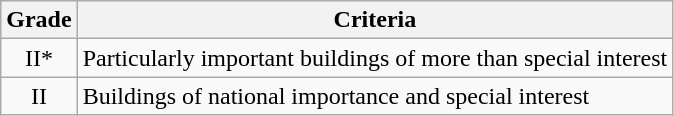<table class="wikitable">
<tr>
<th>Grade</th>
<th>Criteria</th>
</tr>
<tr>
<td align="center" >II*</td>
<td>Particularly important buildings of more than special interest</td>
</tr>
<tr>
<td align="center" >II</td>
<td>Buildings of national importance and special interest</td>
</tr>
</table>
